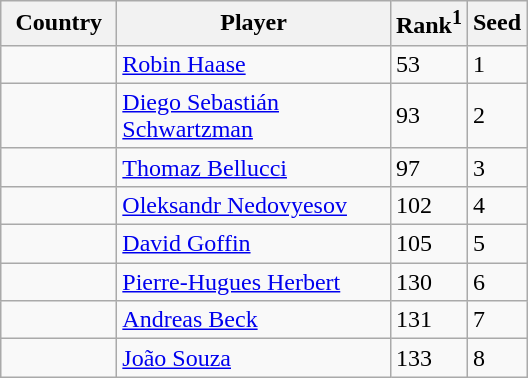<table class="sortable wikitable">
<tr>
<th width="70">Country</th>
<th width="175">Player</th>
<th>Rank<sup>1</sup></th>
<th>Seed</th>
</tr>
<tr>
<td></td>
<td><a href='#'>Robin Haase</a></td>
<td>53</td>
<td>1</td>
</tr>
<tr>
<td></td>
<td><a href='#'>Diego Sebastián Schwartzman</a></td>
<td>93</td>
<td>2</td>
</tr>
<tr>
<td></td>
<td><a href='#'>Thomaz Bellucci</a></td>
<td>97</td>
<td>3</td>
</tr>
<tr>
<td></td>
<td><a href='#'>Oleksandr Nedovyesov</a></td>
<td>102</td>
<td>4</td>
</tr>
<tr>
<td></td>
<td><a href='#'>David Goffin</a></td>
<td>105</td>
<td>5</td>
</tr>
<tr>
<td></td>
<td><a href='#'>Pierre-Hugues Herbert</a></td>
<td>130</td>
<td>6</td>
</tr>
<tr>
<td></td>
<td><a href='#'>Andreas Beck</a></td>
<td>131</td>
<td>7</td>
</tr>
<tr>
<td></td>
<td><a href='#'>João Souza</a></td>
<td>133</td>
<td>8</td>
</tr>
</table>
